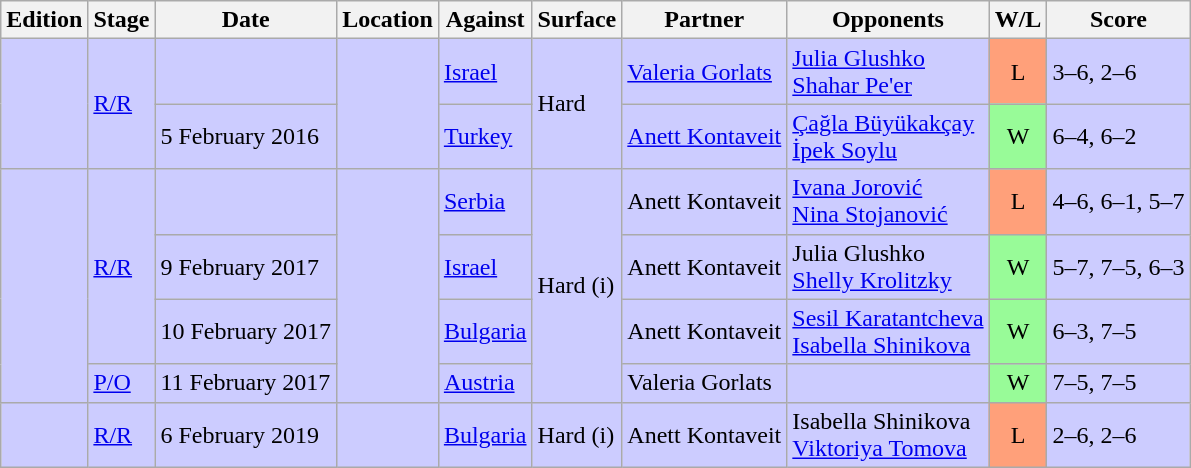<table class=wikitable>
<tr>
<th>Edition</th>
<th>Stage</th>
<th>Date</th>
<th>Location</th>
<th>Against</th>
<th>Surface</th>
<th>Partner</th>
<th>Opponents</th>
<th>W/L</th>
<th>Score</th>
</tr>
<tr style="background:#ccccff;">
<td rowspan="2"></td>
<td rowspan="2"><a href='#'>R/R</a></td>
<td></td>
<td rowspan="2"></td>
<td> <a href='#'>Israel</a></td>
<td rowspan="2">Hard</td>
<td> <a href='#'>Valeria Gorlats</a></td>
<td> <a href='#'>Julia Glushko</a> <br>  <a href='#'>Shahar Pe'er</a></td>
<td style="text-align:center; background:#ffa07a;">L</td>
<td>3–6, 2–6</td>
</tr>
<tr style="background:#ccccff;">
<td>5 February 2016</td>
<td> <a href='#'>Turkey</a></td>
<td> <a href='#'>Anett Kontaveit</a></td>
<td> <a href='#'>Çağla Büyükakçay</a> <br>  <a href='#'>İpek Soylu</a></td>
<td style="text-align:center; background:#98fb98;">W</td>
<td>6–4, 6–2</td>
</tr>
<tr style="background:#ccccff;">
<td rowspan="4"></td>
<td rowspan="3"><a href='#'>R/R</a></td>
<td></td>
<td rowspan="4"></td>
<td> <a href='#'>Serbia</a></td>
<td rowspan="4">Hard (i)</td>
<td> Anett Kontaveit</td>
<td> <a href='#'>Ivana Jorović</a> <br>  <a href='#'>Nina Stojanović</a></td>
<td style="text-align:center; background:#ffa07a;">L</td>
<td>4–6, 6–1, 5–7</td>
</tr>
<tr style="background:#ccccff;">
<td>9 February 2017</td>
<td> <a href='#'>Israel</a></td>
<td> Anett Kontaveit</td>
<td> Julia Glushko <br>  <a href='#'>Shelly Krolitzky</a></td>
<td style="text-align:center; background:#98fb98;">W</td>
<td>5–7, 7–5, 6–3</td>
</tr>
<tr style="background:#ccccff;">
<td>10 February 2017</td>
<td> <a href='#'>Bulgaria</a></td>
<td> Anett Kontaveit</td>
<td> <a href='#'>Sesil Karatantcheva</a> <br>  <a href='#'>Isabella Shinikova</a></td>
<td style="text-align:center; background:#98fb98;">W</td>
<td>6–3, 7–5</td>
</tr>
<tr style="background:#ccccff;">
<td rowspan="1"><a href='#'>P/O</a></td>
<td>11 February 2017</td>
<td> <a href='#'>Austria</a></td>
<td> Valeria Gorlats</td>
<td></td>
<td style="text-align:center; background:#98fb98;">W</td>
<td>7–5, 7–5</td>
</tr>
<tr style="background:#ccccff;">
<td rowspan="4"></td>
<td rowspan="3"><a href='#'>R/R</a></td>
<td>6 February 2019</td>
<td rowspan="4"></td>
<td> <a href='#'>Bulgaria</a></td>
<td rowspan="2">Hard (i)</td>
<td> Anett Kontaveit</td>
<td> Isabella Shinikova <br>  <a href='#'>Viktoriya Tomova</a></td>
<td style="text-align:center; background:#ffa07a;">L</td>
<td>2–6, 2–6</td>
</tr>
</table>
